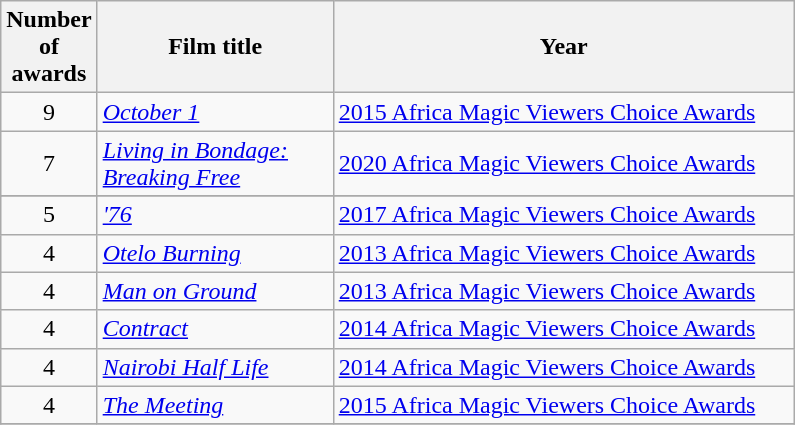<table class="wikitable">
<tr>
<th style="width:10px;">Number <br> of <br>awards</th>
<th style="width:150px;">Film title</th>
<th style="width:300px;">Year</th>
</tr>
<tr>
<td style="text-align:center;">9</td>
<td><em><a href='#'>October 1</a></em></td>
<td><a href='#'>2015 Africa Magic Viewers Choice Awards</a></td>
</tr>
<tr>
<td style="text-align:center;">7</td>
<td><em><a href='#'>Living in Bondage: Breaking Free</a></em></td>
<td><a href='#'>2020 Africa Magic Viewers Choice Awards</a></td>
</tr>
<tr>
</tr>
<tr>
<td style="text-align:center;">5</td>
<td><em><a href='#'>'76</a></em></td>
<td><a href='#'>2017 Africa Magic Viewers Choice Awards</a></td>
</tr>
<tr>
<td style="text-align:center;">4</td>
<td><em><a href='#'>Otelo Burning</a></em></td>
<td><a href='#'>2013 Africa Magic Viewers Choice Awards</a></td>
</tr>
<tr>
<td style="text-align:center;">4</td>
<td><em><a href='#'>Man on Ground</a></em></td>
<td><a href='#'>2013 Africa Magic Viewers Choice Awards</a></td>
</tr>
<tr>
<td style="text-align:center;">4</td>
<td><em><a href='#'>Contract</a></em></td>
<td><a href='#'>2014 Africa Magic Viewers Choice Awards</a></td>
</tr>
<tr>
<td style="text-align:center;">4</td>
<td><em><a href='#'>Nairobi Half Life</a></em></td>
<td><a href='#'>2014 Africa Magic Viewers Choice Awards</a></td>
</tr>
<tr>
<td style="text-align:center;">4</td>
<td><em><a href='#'>The Meeting</a></em></td>
<td><a href='#'>2015 Africa Magic Viewers Choice Awards</a></td>
</tr>
<tr>
</tr>
</table>
